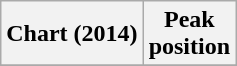<table class="wikitable sortable plainrowheaders">
<tr>
<th>Chart (2014)</th>
<th>Peak<br>position</th>
</tr>
<tr>
</tr>
</table>
